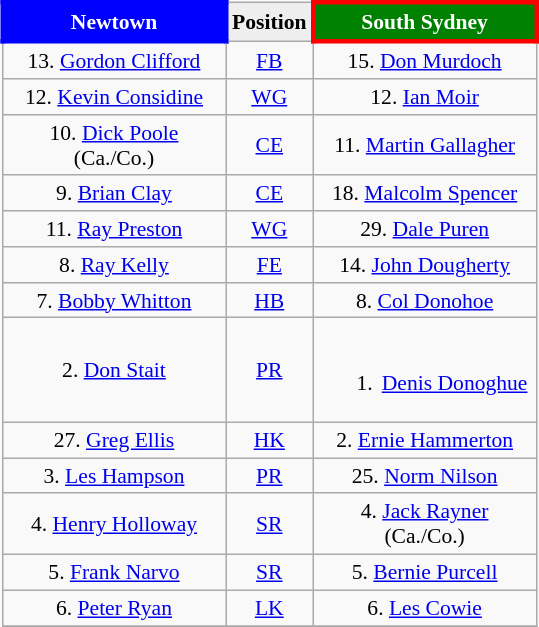<table align="right" class="wikitable" style="font-size:90%; margin-left:1em">
<tr bgcolor="#FF0033">
<th style="width:140px; border:3px solid blue; background: blue; color: white">Newtown</th>
<th style="width:40px; text-align:center; background:#eee; color:black;">Position</th>
<th style="width:140px; border:3px solid red; background: green; color: white">South Sydney</th>
</tr>
<tr align=center>
<td>13. <a href='#'>Gordon Clifford</a></td>
<td><a href='#'>FB</a></td>
<td>15. <a href='#'>Don Murdoch</a></td>
</tr>
<tr align=center>
<td>12. <a href='#'>Kevin Considine</a></td>
<td><a href='#'>WG</a></td>
<td>12. <a href='#'>Ian Moir</a></td>
</tr>
<tr align=center>
<td>10. <a href='#'>Dick Poole</a> (Ca./Co.)</td>
<td><a href='#'>CE</a></td>
<td>11. <a href='#'>Martin Gallagher</a></td>
</tr>
<tr align=center>
<td>9. <a href='#'>Brian Clay</a></td>
<td><a href='#'>CE</a></td>
<td>18. <a href='#'>Malcolm Spencer</a></td>
</tr>
<tr align=center>
<td>11. <a href='#'>Ray Preston</a></td>
<td><a href='#'>WG</a></td>
<td>29. <a href='#'>Dale Puren</a></td>
</tr>
<tr align=center>
<td>8. <a href='#'>Ray Kelly</a></td>
<td><a href='#'>FE</a></td>
<td>14. <a href='#'>John Dougherty</a></td>
</tr>
<tr align=center>
<td>7. <a href='#'>Bobby Whitton</a></td>
<td><a href='#'>HB</a></td>
<td>8. <a href='#'>Col Donohoe</a></td>
</tr>
<tr align=center>
<td>2. <a href='#'>Don Stait</a></td>
<td><a href='#'>PR</a></td>
<td><br><ol><li><a href='#'>Denis Donoghue</a></li></ol></td>
</tr>
<tr align=center>
<td>27. <a href='#'>Greg Ellis</a></td>
<td><a href='#'>HK</a></td>
<td>2. <a href='#'>Ernie Hammerton</a></td>
</tr>
<tr align=center>
<td>3. <a href='#'>Les Hampson</a></td>
<td><a href='#'>PR</a></td>
<td>25. <a href='#'>Norm Nilson</a></td>
</tr>
<tr align=center>
<td>4. <a href='#'>Henry Holloway</a></td>
<td><a href='#'>SR</a></td>
<td>4. <a href='#'>Jack Rayner</a> (Ca./Co.)</td>
</tr>
<tr align=center>
<td>5. <a href='#'>Frank Narvo</a></td>
<td><a href='#'>SR</a></td>
<td>5. <a href='#'>Bernie Purcell</a></td>
</tr>
<tr align=center>
<td>6. <a href='#'>Peter Ryan</a></td>
<td><a href='#'>LK</a></td>
<td>6. <a href='#'>Les Cowie</a></td>
</tr>
<tr>
</tr>
</table>
